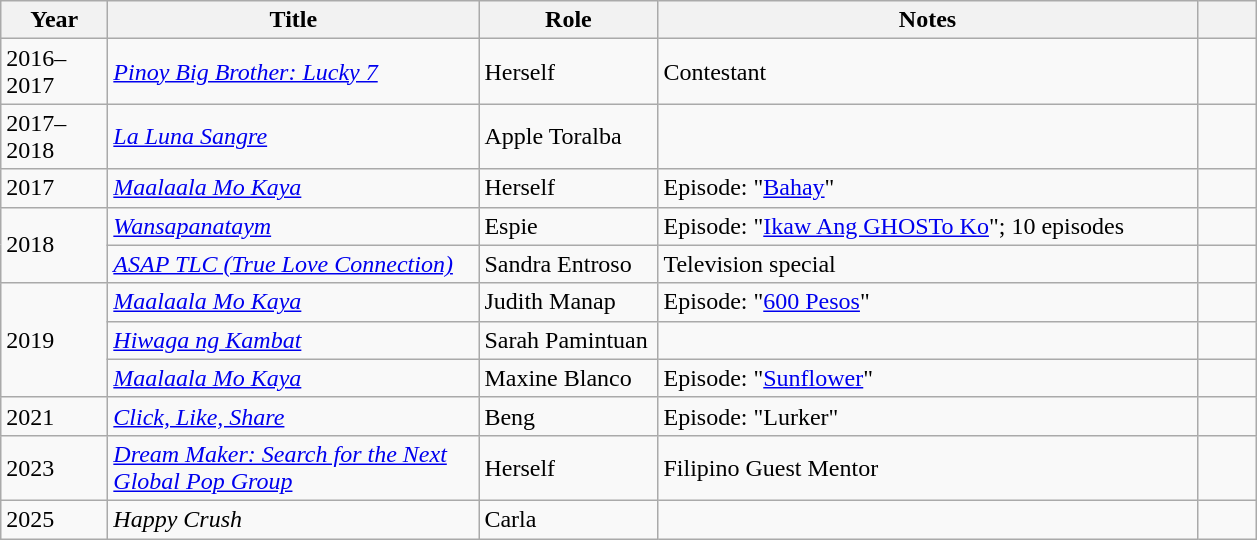<table class="wikitable plainrowheaders sortable" style="margin-right: 0;">
<tr>
<th scope="col" style="width: 4em;">Year</th>
<th scope="col" style="width: 15em;">Title</th>
<th scope="col" style="width: 7em;">Role</th>
<th scope="col" style="width: 22em;" class="unsortable">Notes</th>
<th scope="col" style="width: 2em;" class="unsortable"></th>
</tr>
<tr>
<td>2016–2017</td>
<td><em><a href='#'>Pinoy Big Brother: Lucky 7</a></em></td>
<td>Herself</td>
<td>Contestant</td>
<td style="text-align:center;"></td>
</tr>
<tr>
<td>2017–2018</td>
<td><em><a href='#'>La Luna Sangre</a></em></td>
<td>Apple Toralba</td>
<td></td>
<td style="text-align:center;"></td>
</tr>
<tr>
<td>2017</td>
<td><em><a href='#'>Maalaala Mo Kaya</a></em></td>
<td>Herself</td>
<td>Episode: "<a href='#'>Bahay</a>"</td>
<td style="text-align:center;"></td>
</tr>
<tr>
<td rowspan="2">2018</td>
<td><em><a href='#'>Wansapanataym</a></em></td>
<td>Espie</td>
<td>Episode: "<a href='#'>Ikaw Ang GHOSTo Ko</a>"; 10 episodes</td>
<td style="text-align:center;"></td>
</tr>
<tr>
<td><em><a href='#'>ASAP TLC (True Love Connection)</a></em></td>
<td>Sandra Entroso</td>
<td>Television special</td>
<td style="text-align:center;"></td>
</tr>
<tr>
<td rowspan="3">2019</td>
<td><em><a href='#'>Maalaala Mo Kaya</a></em></td>
<td>Judith Manap</td>
<td>Episode: "<a href='#'>600 Pesos</a>"</td>
<td style="text-align:center;"></td>
</tr>
<tr>
<td><em><a href='#'>Hiwaga ng Kambat</a></em></td>
<td>Sarah Pamintuan</td>
<td></td>
<td style="text-align:center;"></td>
</tr>
<tr>
<td><em><a href='#'>Maalaala Mo Kaya</a></em></td>
<td>Maxine Blanco</td>
<td>Episode: "<a href='#'>Sunflower</a>"</td>
<td style="text-align:center;"></td>
</tr>
<tr>
<td>2021</td>
<td><em><a href='#'>Click, Like, Share</a></em></td>
<td>Beng</td>
<td>Episode: "Lurker"</td>
<td style="text-align:center;"></td>
</tr>
<tr>
<td>2023</td>
<td><em><a href='#'>Dream Maker: Search for the Next Global Pop Group</a></em></td>
<td>Herself</td>
<td>Filipino Guest Mentor</td>
<td style="text-align:center;"></td>
</tr>
<tr>
<td>2025</td>
<td><em>Happy Crush</em></td>
<td>Carla</td>
<td></td>
<td></td>
</tr>
</table>
